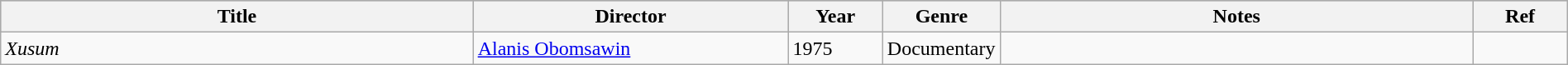<table class="wikitable sortable" style="width:100%;">
<tr style="background:#bebebe;">
<th style="width:30%;">Title</th>
<th style="width:20%;">Director</th>
<th style="width:6%;">Year</th>
<th style="width:6%;">Genre</th>
<th style="width:30%;">Notes</th>
<th style="width:6%;">Ref</th>
</tr>
<tr>
<td><em>Xusum</em></td>
<td><a href='#'>Alanis Obomsawin</a></td>
<td>1975</td>
<td>Documentary</td>
<td></td>
<td></td>
</tr>
</table>
